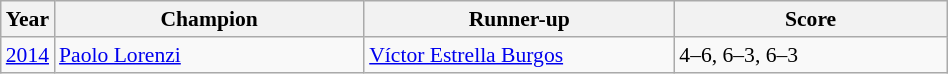<table class="wikitable" style="font-size:90%">
<tr>
<th>Year</th>
<th width="200">Champion</th>
<th width="200">Runner-up</th>
<th width="175">Score</th>
</tr>
<tr>
<td><a href='#'>2014</a></td>
<td> <a href='#'>Paolo Lorenzi</a></td>
<td> <a href='#'>Víctor Estrella Burgos</a></td>
<td>4–6, 6–3, 6–3</td>
</tr>
</table>
